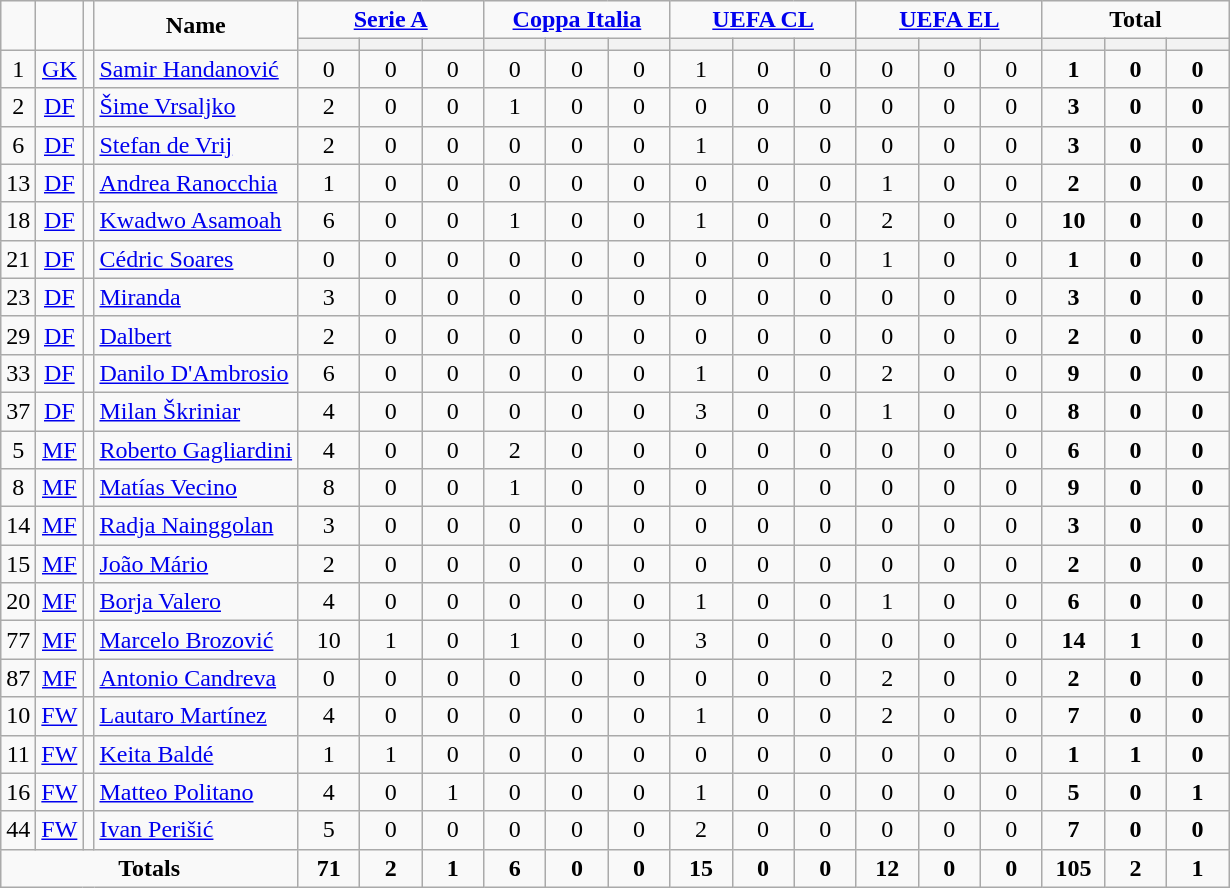<table class="wikitable" style="text-align:center;">
<tr>
<td rowspan="2" !width=15><strong></strong></td>
<td rowspan="2" !width=15><strong></strong></td>
<td rowspan="2" !width=15><strong></strong></td>
<td rowspan="2" !width=120><strong>Name</strong></td>
<td colspan="3"><strong><a href='#'>Serie A</a></strong></td>
<td colspan="3"><strong><a href='#'>Coppa Italia</a></strong></td>
<td colspan="3"><strong><a href='#'>UEFA CL</a></strong></td>
<td colspan="3"><strong><a href='#'>UEFA EL</a></strong></td>
<td colspan="3"><strong>Total</strong></td>
</tr>
<tr>
<th width=34; background:#fe9;"></th>
<th width=34; background:#fe9;"></th>
<th width=34; background:#ff8888;"></th>
<th width=34; background:#fe9;"></th>
<th width=34; background:#fe9;"></th>
<th width=34; background:#ff8888;"></th>
<th width=34; background:#fe9;"></th>
<th width=34; background:#fe9;"></th>
<th width=34; background:#ff8888;"></th>
<th width=34; background:#fe9;"></th>
<th width=34; background:#fe9;"></th>
<th width=34; background:#ff8888;"></th>
<th width=34; background:#fe9;"></th>
<th width=34; background:#fe9;"></th>
<th width=34; background:#ff8888;"></th>
</tr>
<tr>
<td>1</td>
<td><a href='#'>GK</a></td>
<td></td>
<td align=left><a href='#'>Samir Handanović</a></td>
<td>0</td>
<td>0</td>
<td>0</td>
<td>0</td>
<td>0</td>
<td>0</td>
<td>1</td>
<td>0</td>
<td>0</td>
<td>0</td>
<td>0</td>
<td>0</td>
<td><strong>1</strong></td>
<td><strong>0</strong></td>
<td><strong>0</strong></td>
</tr>
<tr>
<td>2</td>
<td><a href='#'>DF</a></td>
<td></td>
<td align=left><a href='#'>Šime Vrsaljko</a></td>
<td>2</td>
<td>0</td>
<td>0</td>
<td>1</td>
<td>0</td>
<td>0</td>
<td>0</td>
<td>0</td>
<td>0</td>
<td>0</td>
<td>0</td>
<td>0</td>
<td><strong>3</strong></td>
<td><strong>0</strong></td>
<td><strong>0</strong></td>
</tr>
<tr>
<td>6</td>
<td><a href='#'>DF</a></td>
<td></td>
<td align=left><a href='#'>Stefan de Vrij</a></td>
<td>2</td>
<td>0</td>
<td>0</td>
<td>0</td>
<td>0</td>
<td>0</td>
<td>1</td>
<td>0</td>
<td>0</td>
<td>0</td>
<td>0</td>
<td>0</td>
<td><strong>3</strong></td>
<td><strong>0</strong></td>
<td><strong>0</strong></td>
</tr>
<tr>
<td>13</td>
<td><a href='#'>DF</a></td>
<td></td>
<td align=left><a href='#'>Andrea Ranocchia</a></td>
<td>1</td>
<td>0</td>
<td>0</td>
<td>0</td>
<td>0</td>
<td>0</td>
<td>0</td>
<td>0</td>
<td>0</td>
<td>1</td>
<td>0</td>
<td>0</td>
<td><strong>2</strong></td>
<td><strong>0</strong></td>
<td><strong>0</strong></td>
</tr>
<tr>
<td>18</td>
<td><a href='#'>DF</a></td>
<td></td>
<td align=left><a href='#'>Kwadwo Asamoah</a></td>
<td>6</td>
<td>0</td>
<td>0</td>
<td>1</td>
<td>0</td>
<td>0</td>
<td>1</td>
<td>0</td>
<td>0</td>
<td>2</td>
<td>0</td>
<td>0</td>
<td><strong>10</strong></td>
<td><strong>0</strong></td>
<td><strong>0</strong></td>
</tr>
<tr>
<td>21</td>
<td><a href='#'>DF</a></td>
<td></td>
<td align=left><a href='#'>Cédric Soares</a></td>
<td>0</td>
<td>0</td>
<td>0</td>
<td>0</td>
<td>0</td>
<td>0</td>
<td>0</td>
<td>0</td>
<td>0</td>
<td>1</td>
<td>0</td>
<td>0</td>
<td><strong>1</strong></td>
<td><strong>0</strong></td>
<td><strong>0</strong></td>
</tr>
<tr>
<td>23</td>
<td><a href='#'>DF</a></td>
<td></td>
<td align=left><a href='#'>Miranda</a></td>
<td>3</td>
<td>0</td>
<td>0</td>
<td>0</td>
<td>0</td>
<td>0</td>
<td>0</td>
<td>0</td>
<td>0</td>
<td>0</td>
<td>0</td>
<td>0</td>
<td><strong>3</strong></td>
<td><strong>0</strong></td>
<td><strong>0</strong></td>
</tr>
<tr>
<td>29</td>
<td><a href='#'>DF</a></td>
<td></td>
<td align=left><a href='#'>Dalbert</a></td>
<td>2</td>
<td>0</td>
<td>0</td>
<td>0</td>
<td>0</td>
<td>0</td>
<td>0</td>
<td>0</td>
<td>0</td>
<td>0</td>
<td>0</td>
<td>0</td>
<td><strong>2</strong></td>
<td><strong>0</strong></td>
<td><strong>0</strong></td>
</tr>
<tr>
<td>33</td>
<td><a href='#'>DF</a></td>
<td></td>
<td align=left><a href='#'>Danilo D'Ambrosio</a></td>
<td>6</td>
<td>0</td>
<td>0</td>
<td>0</td>
<td>0</td>
<td>0</td>
<td>1</td>
<td>0</td>
<td>0</td>
<td>2</td>
<td>0</td>
<td>0</td>
<td><strong>9</strong></td>
<td><strong>0</strong></td>
<td><strong>0</strong></td>
</tr>
<tr>
<td>37</td>
<td><a href='#'>DF</a></td>
<td></td>
<td align=left><a href='#'>Milan Škriniar</a></td>
<td>4</td>
<td>0</td>
<td>0</td>
<td>0</td>
<td>0</td>
<td>0</td>
<td>3</td>
<td>0</td>
<td>0</td>
<td>1</td>
<td>0</td>
<td>0</td>
<td><strong>8</strong></td>
<td><strong>0</strong></td>
<td><strong>0</strong></td>
</tr>
<tr>
<td>5</td>
<td><a href='#'>MF</a></td>
<td></td>
<td align=left><a href='#'>Roberto Gagliardini</a></td>
<td>4</td>
<td>0</td>
<td>0</td>
<td>2</td>
<td>0</td>
<td>0</td>
<td>0</td>
<td>0</td>
<td>0</td>
<td>0</td>
<td>0</td>
<td>0</td>
<td><strong>6</strong></td>
<td><strong>0</strong></td>
<td><strong>0</strong></td>
</tr>
<tr>
<td>8</td>
<td><a href='#'>MF</a></td>
<td></td>
<td align=left><a href='#'>Matías Vecino</a></td>
<td>8</td>
<td>0</td>
<td>0</td>
<td>1</td>
<td>0</td>
<td>0</td>
<td>0</td>
<td>0</td>
<td>0</td>
<td>0</td>
<td>0</td>
<td>0</td>
<td><strong>9</strong></td>
<td><strong>0</strong></td>
<td><strong>0</strong></td>
</tr>
<tr>
<td>14</td>
<td><a href='#'>MF</a></td>
<td></td>
<td align=left><a href='#'>Radja Nainggolan</a></td>
<td>3</td>
<td>0</td>
<td>0</td>
<td>0</td>
<td>0</td>
<td>0</td>
<td>0</td>
<td>0</td>
<td>0</td>
<td>0</td>
<td>0</td>
<td>0</td>
<td><strong>3</strong></td>
<td><strong>0</strong></td>
<td><strong>0</strong></td>
</tr>
<tr>
<td>15</td>
<td><a href='#'>MF</a></td>
<td></td>
<td align=left><a href='#'>João Mário</a></td>
<td>2</td>
<td>0</td>
<td>0</td>
<td>0</td>
<td>0</td>
<td>0</td>
<td>0</td>
<td>0</td>
<td>0</td>
<td>0</td>
<td>0</td>
<td>0</td>
<td><strong>2</strong></td>
<td><strong>0</strong></td>
<td><strong>0</strong></td>
</tr>
<tr>
<td>20</td>
<td><a href='#'>MF</a></td>
<td></td>
<td align=left><a href='#'>Borja Valero</a></td>
<td>4</td>
<td>0</td>
<td>0</td>
<td>0</td>
<td>0</td>
<td>0</td>
<td>1</td>
<td>0</td>
<td>0</td>
<td>1</td>
<td>0</td>
<td>0</td>
<td><strong>6</strong></td>
<td><strong>0</strong></td>
<td><strong>0</strong></td>
</tr>
<tr>
<td>77</td>
<td><a href='#'>MF</a></td>
<td></td>
<td align=left><a href='#'>Marcelo Brozović</a></td>
<td>10</td>
<td>1</td>
<td>0</td>
<td>1</td>
<td>0</td>
<td>0</td>
<td>3</td>
<td>0</td>
<td>0</td>
<td>0</td>
<td>0</td>
<td>0</td>
<td><strong>14</strong></td>
<td><strong>1</strong></td>
<td><strong>0</strong></td>
</tr>
<tr>
<td>87</td>
<td><a href='#'>MF</a></td>
<td></td>
<td align=left><a href='#'>Antonio Candreva</a></td>
<td>0</td>
<td>0</td>
<td>0</td>
<td>0</td>
<td>0</td>
<td>0</td>
<td>0</td>
<td>0</td>
<td>0</td>
<td>2</td>
<td>0</td>
<td>0</td>
<td><strong>2</strong></td>
<td><strong>0</strong></td>
<td><strong>0</strong></td>
</tr>
<tr>
<td>10</td>
<td><a href='#'>FW</a></td>
<td></td>
<td align=left><a href='#'>Lautaro Martínez</a></td>
<td>4</td>
<td>0</td>
<td>0</td>
<td>0</td>
<td>0</td>
<td>0</td>
<td>1</td>
<td>0</td>
<td>0</td>
<td>2</td>
<td>0</td>
<td>0</td>
<td><strong>7</strong></td>
<td><strong>0</strong></td>
<td><strong>0</strong></td>
</tr>
<tr>
<td>11</td>
<td><a href='#'>FW</a></td>
<td></td>
<td align=left><a href='#'>Keita Baldé</a></td>
<td>1</td>
<td>1</td>
<td>0</td>
<td>0</td>
<td>0</td>
<td>0</td>
<td>0</td>
<td>0</td>
<td>0</td>
<td>0</td>
<td>0</td>
<td>0</td>
<td><strong>1</strong></td>
<td><strong>1</strong></td>
<td><strong>0</strong></td>
</tr>
<tr>
<td>16</td>
<td><a href='#'>FW</a></td>
<td></td>
<td align=left><a href='#'>Matteo Politano</a></td>
<td>4</td>
<td>0</td>
<td>1</td>
<td>0</td>
<td>0</td>
<td>0</td>
<td>1</td>
<td>0</td>
<td>0</td>
<td>0</td>
<td>0</td>
<td>0</td>
<td><strong>5</strong></td>
<td><strong>0</strong></td>
<td><strong>1</strong></td>
</tr>
<tr>
<td>44</td>
<td><a href='#'>FW</a></td>
<td></td>
<td align=left><a href='#'>Ivan Perišić</a></td>
<td>5</td>
<td>0</td>
<td>0</td>
<td>0</td>
<td>0</td>
<td>0</td>
<td>2</td>
<td>0</td>
<td>0</td>
<td>0</td>
<td>0</td>
<td>0</td>
<td><strong>7</strong></td>
<td><strong>0</strong></td>
<td><strong>0</strong></td>
</tr>
<tr>
<td colspan=4><strong>Totals</strong></td>
<td><strong>71</strong></td>
<td><strong>2</strong></td>
<td><strong>1</strong></td>
<td><strong>6</strong></td>
<td><strong>0</strong></td>
<td><strong>0</strong></td>
<td><strong>15</strong></td>
<td><strong>0</strong></td>
<td><strong>0</strong></td>
<td><strong>12</strong></td>
<td><strong>0</strong></td>
<td><strong>0</strong></td>
<td><strong>105</strong></td>
<td><strong>2</strong></td>
<td><strong>1</strong></td>
</tr>
</table>
